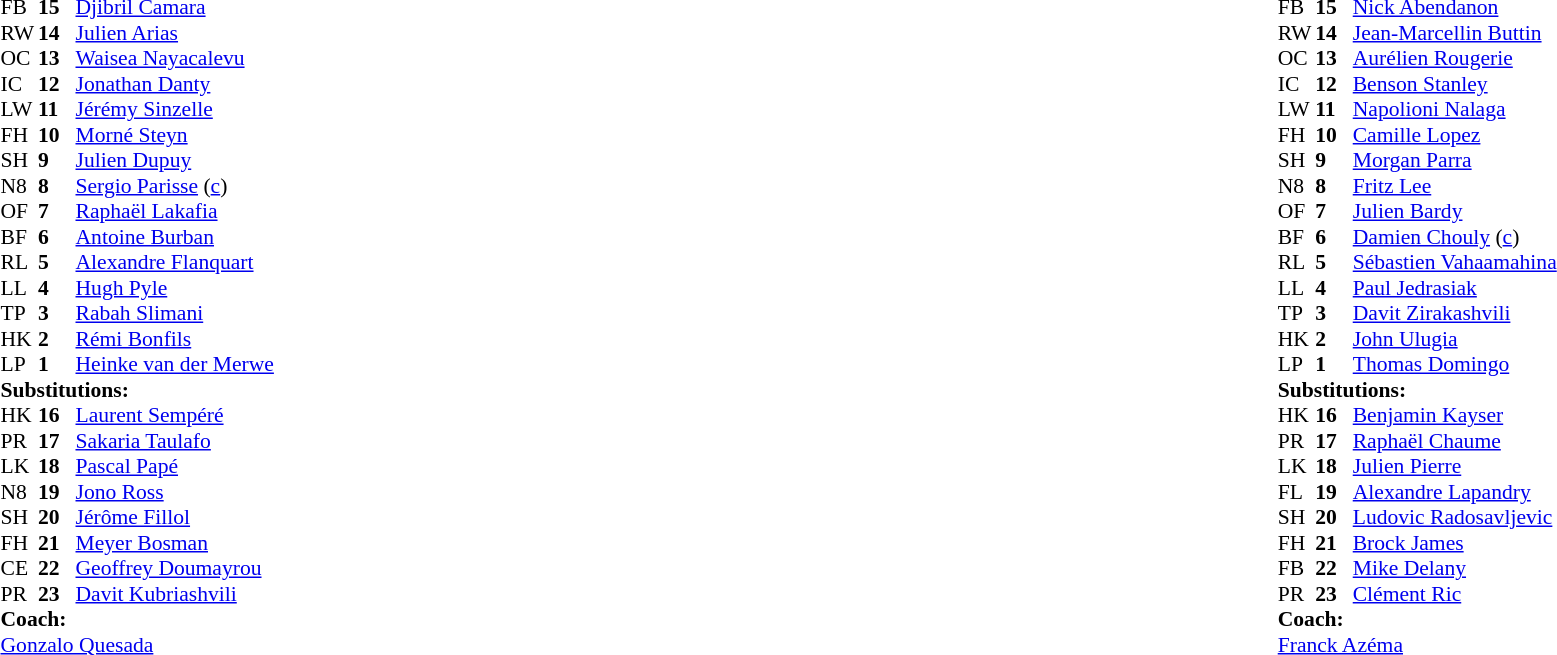<table width="100%">
<tr>
<td valign="top" width="50%"><br><table style="font-size: 90%" cellspacing="0" cellpadding="0">
<tr>
<th width="25"></th>
<th width="25"></th>
</tr>
<tr>
<td>FB</td>
<td><strong>15</strong></td>
<td> <a href='#'>Djibril Camara</a></td>
<td></td>
</tr>
<tr>
<td>RW</td>
<td><strong>14</strong></td>
<td> <a href='#'>Julien Arias</a></td>
</tr>
<tr>
<td>OC</td>
<td><strong>13</strong></td>
<td> <a href='#'>Waisea Nayacalevu</a></td>
<td></td>
</tr>
<tr>
<td>IC</td>
<td><strong>12</strong></td>
<td> <a href='#'>Jonathan Danty</a></td>
</tr>
<tr>
<td>LW</td>
<td><strong>11</strong></td>
<td> <a href='#'>Jérémy Sinzelle</a></td>
</tr>
<tr>
<td>FH</td>
<td><strong>10</strong></td>
<td> <a href='#'>Morné Steyn</a></td>
</tr>
<tr>
<td>SH</td>
<td><strong>9</strong></td>
<td> <a href='#'>Julien Dupuy</a></td>
<td></td>
</tr>
<tr>
<td>N8</td>
<td><strong>8</strong></td>
<td> <a href='#'>Sergio Parisse</a> (<a href='#'>c</a>)</td>
<td></td>
</tr>
<tr>
<td>OF</td>
<td><strong>7</strong></td>
<td> <a href='#'>Raphaël Lakafia</a></td>
</tr>
<tr>
<td>BF</td>
<td><strong>6</strong></td>
<td> <a href='#'>Antoine Burban</a></td>
<td></td>
</tr>
<tr>
<td>RL</td>
<td><strong>5</strong></td>
<td> <a href='#'>Alexandre Flanquart</a></td>
</tr>
<tr>
<td>LL</td>
<td><strong>4</strong></td>
<td> <a href='#'>Hugh Pyle</a></td>
<td></td>
</tr>
<tr>
<td>TP</td>
<td><strong>3</strong></td>
<td> <a href='#'>Rabah Slimani</a></td>
</tr>
<tr>
<td>HK</td>
<td><strong>2</strong></td>
<td> <a href='#'>Rémi Bonfils</a></td>
<td colspan=2></td>
<td></td>
</tr>
<tr>
<td>LP</td>
<td><strong>1</strong></td>
<td> <a href='#'>Heinke van der Merwe</a></td>
<td></td>
</tr>
<tr>
<td colspan=3><strong>Substitutions:</strong></td>
</tr>
<tr>
<td>HK</td>
<td><strong>16</strong></td>
<td> <a href='#'>Laurent Sempéré</a></td>
<td>  </td>
</tr>
<tr>
<td>PR</td>
<td><strong>17</strong></td>
<td> <a href='#'>Sakaria Taulafo</a></td>
<td></td>
</tr>
<tr>
<td>LK</td>
<td><strong>18</strong></td>
<td> <a href='#'>Pascal Papé</a></td>
<td></td>
</tr>
<tr>
<td>N8</td>
<td><strong>19</strong></td>
<td> <a href='#'>Jono Ross</a></td>
<td></td>
</tr>
<tr>
<td>SH</td>
<td><strong>20</strong></td>
<td> <a href='#'>Jérôme Fillol</a></td>
<td></td>
</tr>
<tr>
<td>FH</td>
<td><strong>21</strong></td>
<td> <a href='#'>Meyer Bosman</a></td>
<td></td>
</tr>
<tr>
<td>CE</td>
<td><strong>22</strong></td>
<td> <a href='#'>Geoffrey Doumayrou</a></td>
<td></td>
</tr>
<tr>
<td>PR</td>
<td><strong>23</strong></td>
<td> <a href='#'>Davit Kubriashvili</a></td>
</tr>
<tr>
<td colspan="3"><strong>Coach:</strong></td>
</tr>
<tr>
<td colspan="4"> <a href='#'>Gonzalo Quesada</a></td>
</tr>
</table>
</td>
<td valign="top" width="50%"><br><table style="font-size: 90%" cellspacing="0" cellpadding="0" align="center">
<tr>
<th width="25"></th>
<th width="25"></th>
</tr>
<tr>
<td>FB</td>
<td><strong>15</strong></td>
<td> <a href='#'>Nick Abendanon</a></td>
</tr>
<tr>
<td>RW</td>
<td><strong>14</strong></td>
<td> <a href='#'>Jean-Marcellin Buttin</a></td>
</tr>
<tr>
<td>OC</td>
<td><strong>13</strong></td>
<td> <a href='#'>Aurélien Rougerie</a></td>
</tr>
<tr>
<td>IC</td>
<td><strong>12</strong></td>
<td> <a href='#'>Benson Stanley</a></td>
<td></td>
</tr>
<tr>
<td>LW</td>
<td><strong>11</strong></td>
<td> <a href='#'>Napolioni Nalaga</a></td>
</tr>
<tr>
<td>FH</td>
<td><strong>10</strong></td>
<td> <a href='#'>Camille Lopez</a></td>
<td></td>
</tr>
<tr>
<td>SH</td>
<td><strong>9</strong></td>
<td> <a href='#'>Morgan Parra</a></td>
<td></td>
</tr>
<tr>
<td>N8</td>
<td><strong>8</strong></td>
<td> <a href='#'>Fritz Lee</a></td>
</tr>
<tr>
<td>OF</td>
<td><strong>7</strong></td>
<td> <a href='#'>Julien Bardy</a></td>
<td></td>
<td></td>
</tr>
<tr>
<td>BF</td>
<td><strong>6</strong></td>
<td> <a href='#'>Damien Chouly</a> (<a href='#'>c</a>)</td>
</tr>
<tr>
<td>RL</td>
<td><strong>5</strong></td>
<td> <a href='#'>Sébastien Vahaamahina</a></td>
</tr>
<tr>
<td>LL</td>
<td><strong>4</strong></td>
<td> <a href='#'>Paul Jedrasiak</a></td>
<td></td>
</tr>
<tr>
<td>TP</td>
<td><strong>3</strong></td>
<td> <a href='#'>Davit Zirakashvili</a></td>
<td></td>
</tr>
<tr>
<td>HK</td>
<td><strong>2</strong></td>
<td> <a href='#'>John Ulugia</a></td>
<td></td>
</tr>
<tr>
<td>LP</td>
<td><strong>1</strong></td>
<td> <a href='#'>Thomas Domingo</a></td>
<td></td>
</tr>
<tr>
<td colspan=3><strong>Substitutions:</strong></td>
</tr>
<tr>
<td>HK</td>
<td><strong>16</strong></td>
<td> <a href='#'>Benjamin Kayser</a></td>
<td></td>
</tr>
<tr>
<td>PR</td>
<td><strong>17</strong></td>
<td> <a href='#'>Raphaël Chaume</a></td>
<td></td>
</tr>
<tr>
<td>LK</td>
<td><strong>18</strong></td>
<td> <a href='#'>Julien Pierre</a></td>
<td></td>
</tr>
<tr>
<td>FL</td>
<td><strong>19</strong></td>
<td> <a href='#'>Alexandre Lapandry</a></td>
<td></td>
</tr>
<tr>
<td>SH</td>
<td><strong>20</strong></td>
<td> <a href='#'>Ludovic Radosavljevic</a></td>
<td></td>
</tr>
<tr>
<td>FH</td>
<td><strong>21</strong></td>
<td> <a href='#'>Brock James</a></td>
<td></td>
</tr>
<tr>
<td>FB</td>
<td><strong>22</strong></td>
<td> <a href='#'>Mike Delany</a></td>
<td></td>
</tr>
<tr>
<td>PR</td>
<td><strong>23</strong></td>
<td> <a href='#'>Clément Ric</a></td>
<td></td>
</tr>
<tr>
<td colspan="3"><strong>Coach:</strong></td>
</tr>
<tr>
<td colspan="4"> <a href='#'>Franck Azéma</a></td>
</tr>
</table>
</td>
</tr>
</table>
